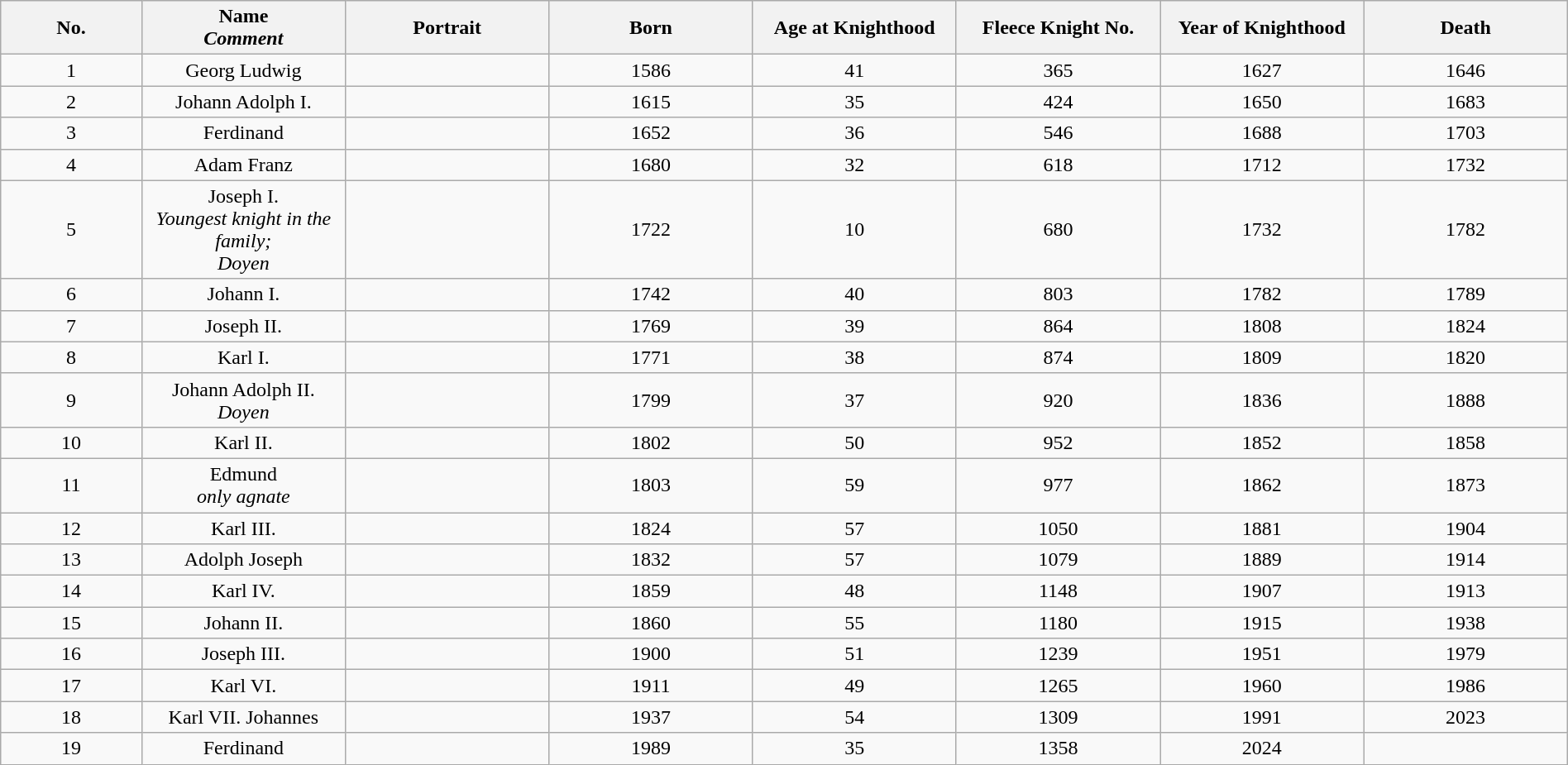<table class="wikitable" style="text-align:center; width:100%">
<tr>
<th width=9%>No.</th>
<th width=13%>Name<br><em>Comment</em></th>
<th width=13%>Portrait</th>
<th width=13%>Born</th>
<th width=13%>Age at Knighthood</th>
<th width=13%>Fleece Knight No.</th>
<th width=13%>Year of Knighthood</th>
<th width=13%>Death</th>
</tr>
<tr>
<td>1</td>
<td>Georg Ludwig</td>
<td></td>
<td>1586</td>
<td>41</td>
<td>365</td>
<td>1627</td>
<td>1646</td>
</tr>
<tr>
<td>2</td>
<td>Johann Adolph I.</td>
<td></td>
<td>1615</td>
<td>35</td>
<td>424</td>
<td>1650</td>
<td>1683</td>
</tr>
<tr>
<td>3</td>
<td>Ferdinand</td>
<td></td>
<td>1652</td>
<td>36</td>
<td>546</td>
<td>1688</td>
<td>1703</td>
</tr>
<tr>
<td>4</td>
<td>Adam Franz</td>
<td></td>
<td>1680</td>
<td>32</td>
<td>618</td>
<td>1712</td>
<td>1732</td>
</tr>
<tr>
<td>5</td>
<td>Joseph I.<br><em>Youngest knight in the family;</em><br><em>Doyen</em></td>
<td></td>
<td>1722</td>
<td>10</td>
<td>680</td>
<td>1732</td>
<td>1782</td>
</tr>
<tr>
<td>6</td>
<td>Johann I.</td>
<td></td>
<td>1742</td>
<td>40</td>
<td>803</td>
<td>1782</td>
<td>1789</td>
</tr>
<tr>
<td>7</td>
<td>Joseph II.</td>
<td></td>
<td>1769</td>
<td>39</td>
<td>864</td>
<td>1808</td>
<td>1824</td>
</tr>
<tr>
<td>8</td>
<td>Karl I.</td>
<td></td>
<td>1771</td>
<td>38</td>
<td>874</td>
<td>1809</td>
<td>1820</td>
</tr>
<tr>
<td>9</td>
<td>Johann Adolph II.<br><em>Doyen</em></td>
<td></td>
<td>1799</td>
<td>37</td>
<td>920</td>
<td>1836</td>
<td>1888</td>
</tr>
<tr>
<td>10</td>
<td>Karl II.</td>
<td></td>
<td>1802</td>
<td>50</td>
<td>952</td>
<td>1852</td>
<td>1858</td>
</tr>
<tr>
<td>11</td>
<td>Edmund<br><em>only agnate</em></td>
<td></td>
<td>1803</td>
<td>59</td>
<td>977</td>
<td>1862</td>
<td>1873</td>
</tr>
<tr>
<td>12</td>
<td>Karl III.</td>
<td></td>
<td>1824</td>
<td>57</td>
<td>1050</td>
<td>1881</td>
<td>1904</td>
</tr>
<tr>
<td>13</td>
<td>Adolph Joseph</td>
<td></td>
<td>1832</td>
<td>57</td>
<td>1079</td>
<td>1889</td>
<td>1914</td>
</tr>
<tr>
<td>14</td>
<td>Karl IV.</td>
<td></td>
<td>1859</td>
<td>48</td>
<td>1148</td>
<td>1907</td>
<td>1913</td>
</tr>
<tr>
<td>15</td>
<td>Johann II.</td>
<td></td>
<td>1860</td>
<td>55</td>
<td>1180</td>
<td>1915</td>
<td>1938</td>
</tr>
<tr>
<td>16</td>
<td>Joseph III.</td>
<td></td>
<td>1900</td>
<td>51</td>
<td>1239</td>
<td>1951</td>
<td>1979</td>
</tr>
<tr>
<td>17</td>
<td>Karl VI.</td>
<td></td>
<td>1911</td>
<td>49</td>
<td>1265</td>
<td>1960</td>
<td>1986</td>
</tr>
<tr>
<td>18</td>
<td>Karl VII. Johannes</td>
<td></td>
<td>1937</td>
<td>54</td>
<td>1309</td>
<td>1991</td>
<td>2023</td>
</tr>
<tr>
<td>19</td>
<td>Ferdinand</td>
<td></td>
<td>1989</td>
<td>35</td>
<td>1358</td>
<td>2024</td>
<td></td>
</tr>
</table>
